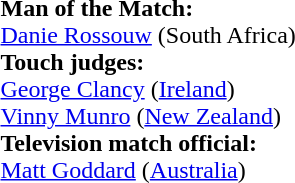<table width=100%>
<tr>
<td><br>

<strong>Man of the Match:</strong>
<br><a href='#'>Danie Rossouw</a> (South Africa)<br><strong>Touch judges:</strong>
<br><a href='#'>George Clancy</a> (<a href='#'>Ireland</a>)
<br><a href='#'>Vinny Munro</a> (<a href='#'>New Zealand</a>)
<br><strong>Television match official:</strong>
<br><a href='#'>Matt Goddard</a> (<a href='#'>Australia</a>)</td>
</tr>
</table>
